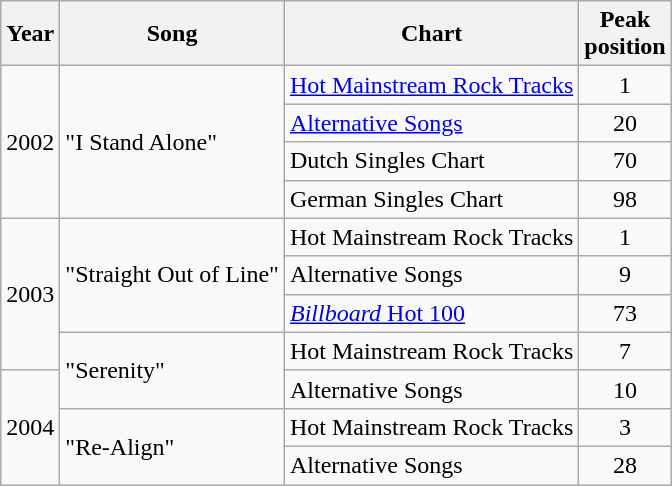<table class="wikitable">
<tr>
<th>Year</th>
<th>Song</th>
<th>Chart</th>
<th>Peak<br>position</th>
</tr>
<tr>
<td rowspan="4">2002</td>
<td rowspan="4">"I Stand Alone"</td>
<td><a href='#'>Hot Mainstream Rock Tracks</a></td>
<td align="center">1</td>
</tr>
<tr>
<td><a href='#'>Alternative Songs</a></td>
<td align="center">20</td>
</tr>
<tr>
<td>Dutch Singles Chart</td>
<td align="center">70</td>
</tr>
<tr>
<td>German Singles Chart</td>
<td align="center">98</td>
</tr>
<tr>
<td rowspan="4">2003</td>
<td rowspan="3">"Straight Out of Line"</td>
<td>Hot Mainstream Rock Tracks</td>
<td align="center">1</td>
</tr>
<tr>
<td>Alternative Songs</td>
<td align="center">9</td>
</tr>
<tr>
<td><a href='#'><em>Billboard</em> Hot 100</a></td>
<td align="center">73</td>
</tr>
<tr>
<td rowspan="2">"Serenity"</td>
<td>Hot Mainstream Rock Tracks</td>
<td align="center">7</td>
</tr>
<tr>
<td rowspan="3">2004</td>
<td>Alternative Songs</td>
<td align="center">10</td>
</tr>
<tr>
<td rowspan="2">"Re-Align"</td>
<td>Hot Mainstream Rock Tracks</td>
<td align="center">3</td>
</tr>
<tr>
<td>Alternative Songs</td>
<td align="center">28</td>
</tr>
</table>
